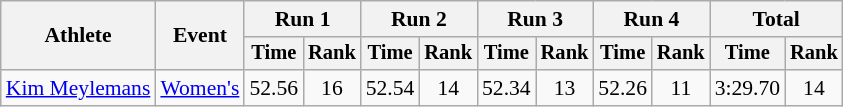<table class="wikitable" style="font-size:90%">
<tr>
<th rowspan="2">Athlete</th>
<th rowspan="2">Event</th>
<th colspan="2">Run 1</th>
<th colspan="2">Run 2</th>
<th colspan="2">Run 3</th>
<th colspan="2">Run 4</th>
<th colspan="2">Total</th>
</tr>
<tr style="font-size:95%">
<th>Time</th>
<th>Rank</th>
<th>Time</th>
<th>Rank</th>
<th>Time</th>
<th>Rank</th>
<th>Time</th>
<th>Rank</th>
<th>Time</th>
<th>Rank</th>
</tr>
<tr align=center>
<td align=left><a href='#'>Kim Meylemans</a></td>
<td align=left><a href='#'>Women's</a></td>
<td>52.56</td>
<td>16</td>
<td>52.54</td>
<td>14</td>
<td>52.34</td>
<td>13</td>
<td>52.26</td>
<td>11</td>
<td>3:29.70</td>
<td>14</td>
</tr>
</table>
